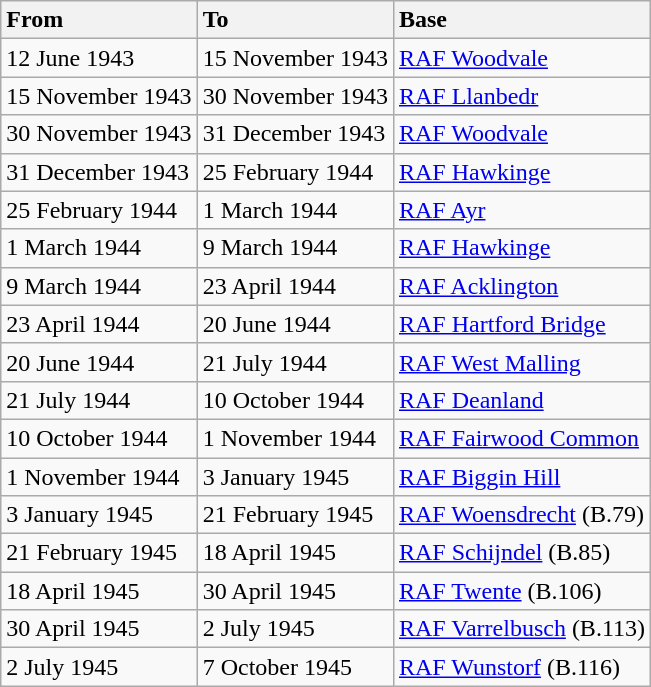<table class="wikitable">
<tr>
<th style="text-align: left; ">From</th>
<th style="text-align: left; ">To</th>
<th style="text-align: left; ">Base</th>
</tr>
<tr>
<td>12 June 1943</td>
<td>15 November 1943</td>
<td><a href='#'>RAF Woodvale</a></td>
</tr>
<tr>
<td>15 November 1943</td>
<td>30 November 1943</td>
<td><a href='#'>RAF Llanbedr</a></td>
</tr>
<tr>
<td>30 November 1943</td>
<td>31 December 1943</td>
<td><a href='#'>RAF Woodvale</a></td>
</tr>
<tr>
<td>31 December 1943</td>
<td>25 February 1944</td>
<td><a href='#'>RAF Hawkinge</a></td>
</tr>
<tr>
<td>25 February 1944</td>
<td>1 March 1944</td>
<td><a href='#'>RAF Ayr</a></td>
</tr>
<tr>
<td>1 March 1944</td>
<td>9 March 1944</td>
<td><a href='#'>RAF Hawkinge</a></td>
</tr>
<tr>
<td>9 March 1944</td>
<td>23 April 1944</td>
<td><a href='#'>RAF Acklington</a></td>
</tr>
<tr>
<td>23 April 1944</td>
<td>20 June 1944</td>
<td><a href='#'>RAF Hartford Bridge</a></td>
</tr>
<tr>
<td>20 June 1944</td>
<td>21 July 1944</td>
<td><a href='#'>RAF West Malling</a></td>
</tr>
<tr>
<td>21 July 1944</td>
<td>10 October 1944</td>
<td><a href='#'>RAF Deanland</a></td>
</tr>
<tr>
<td>10 October 1944</td>
<td>1 November 1944</td>
<td><a href='#'>RAF Fairwood Common</a></td>
</tr>
<tr>
<td>1 November 1944</td>
<td>3 January 1945</td>
<td><a href='#'>RAF Biggin Hill</a></td>
</tr>
<tr>
<td>3 January 1945</td>
<td>21 February 1945</td>
<td><a href='#'>RAF Woensdrecht</a> (B.79)</td>
</tr>
<tr>
<td>21 February 1945</td>
<td>18 April 1945</td>
<td><a href='#'>RAF Schijndel</a> (B.85)</td>
</tr>
<tr>
<td>18 April 1945</td>
<td>30 April 1945</td>
<td><a href='#'>RAF Twente</a> (B.106)</td>
</tr>
<tr>
<td>30 April 1945</td>
<td>2 July 1945</td>
<td><a href='#'>RAF Varrelbusch</a> (B.113)</td>
</tr>
<tr>
<td>2 July 1945</td>
<td>7 October 1945</td>
<td><a href='#'>RAF Wunstorf</a> (B.116)</td>
</tr>
</table>
